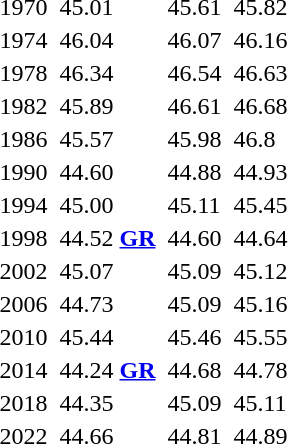<table>
<tr>
<td>1970</td>
<td></td>
<td>45.01</td>
<td></td>
<td>45.61</td>
<td></td>
<td>45.82</td>
</tr>
<tr>
<td>1974</td>
<td></td>
<td>46.04</td>
<td></td>
<td>46.07</td>
<td></td>
<td>46.16</td>
</tr>
<tr>
<td>1978</td>
<td></td>
<td>46.34</td>
<td></td>
<td>46.54</td>
<td></td>
<td>46.63</td>
</tr>
<tr>
<td>1982</td>
<td></td>
<td>45.89</td>
<td></td>
<td>46.61</td>
<td></td>
<td>46.68</td>
</tr>
<tr>
<td>1986</td>
<td></td>
<td>45.57</td>
<td></td>
<td>45.98</td>
<td></td>
<td>46.8</td>
</tr>
<tr>
<td>1990</td>
<td></td>
<td>44.60</td>
<td></td>
<td>44.88</td>
<td></td>
<td>44.93</td>
</tr>
<tr>
<td>1994</td>
<td></td>
<td>45.00</td>
<td></td>
<td>45.11</td>
<td></td>
<td>45.45</td>
</tr>
<tr>
<td>1998</td>
<td></td>
<td>44.52 <strong><a href='#'>GR</a></strong></td>
<td></td>
<td>44.60</td>
<td></td>
<td>44.64</td>
</tr>
<tr>
<td>2002</td>
<td></td>
<td>45.07</td>
<td></td>
<td>45.09</td>
<td></td>
<td>45.12</td>
</tr>
<tr>
<td>2006</td>
<td></td>
<td>44.73</td>
<td></td>
<td>45.09</td>
<td></td>
<td>45.16</td>
</tr>
<tr>
<td>2010</td>
<td></td>
<td>45.44</td>
<td></td>
<td>45.46</td>
<td></td>
<td>45.55</td>
</tr>
<tr>
<td>2014</td>
<td></td>
<td>44.24 <strong><a href='#'>GR</a></strong></td>
<td></td>
<td>44.68</td>
<td></td>
<td>44.78</td>
</tr>
<tr>
<td>2018</td>
<td></td>
<td>44.35</td>
<td></td>
<td>45.09</td>
<td></td>
<td>45.11</td>
</tr>
<tr>
<td>2022</td>
<td></td>
<td>44.66</td>
<td></td>
<td>44.81</td>
<td></td>
<td>44.89</td>
</tr>
</table>
